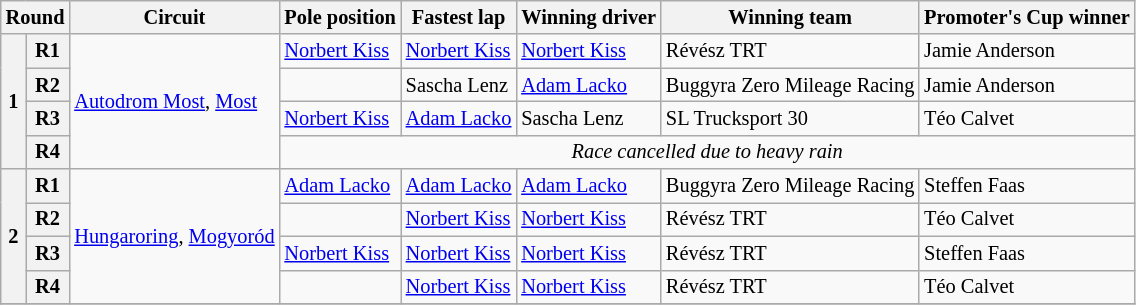<table class="wikitable" style="font-size: 85%">
<tr>
<th colspan=2>Round</th>
<th>Circuit</th>
<th>Pole position</th>
<th>Fastest lap</th>
<th>Winning driver</th>
<th>Winning team</th>
<th>Promoter's Cup winner</th>
</tr>
<tr>
<th rowspan=4>1</th>
<th>R1</th>
<td rowspan=4> <a href='#'>Autodrom Most</a>, <a href='#'>Most</a></td>
<td nowrap> <a href='#'>Norbert Kiss</a></td>
<td> <a href='#'>Norbert Kiss</a></td>
<td> <a href='#'>Norbert Kiss</a></td>
<td> Révész TRT</td>
<td> Jamie Anderson</td>
</tr>
<tr>
<th>R2</th>
<td></td>
<td nowrap> Sascha Lenz</td>
<td> <a href='#'>Adam Lacko</a></td>
<td nowrap> Buggyra Zero Mileage Racing</td>
<td> Jamie Anderson</td>
</tr>
<tr>
<th>R3</th>
<td> <a href='#'>Norbert Kiss</a></td>
<td> <a href='#'>Adam Lacko</a></td>
<td nowrap> Sascha Lenz</td>
<td> SL Trucksport 30</td>
<td> Téo Calvet</td>
</tr>
<tr>
<th>R4</th>
<td colspan="5" align="center"><em>Race cancelled due to heavy rain</em></td>
</tr>
<tr>
<th rowspan=4>2</th>
<th>R1</th>
<td rowspan=4> <a href='#'>Hungaroring</a>, <a href='#'>Mogyoród</a></td>
<td> <a href='#'>Adam Lacko</a></td>
<td> <a href='#'>Adam Lacko</a></td>
<td> <a href='#'>Adam Lacko</a></td>
<td> Buggyra Zero Mileage Racing</td>
<td> Steffen Faas</td>
</tr>
<tr>
<th>R2</th>
<td></td>
<td> <a href='#'>Norbert Kiss</a></td>
<td> <a href='#'>Norbert Kiss</a></td>
<td> Révész TRT</td>
<td> Téo Calvet</td>
</tr>
<tr>
<th>R3</th>
<td> <a href='#'>Norbert Kiss</a></td>
<td> <a href='#'>Norbert Kiss</a></td>
<td> <a href='#'>Norbert Kiss</a></td>
<td> Révész TRT</td>
<td> Steffen Faas</td>
</tr>
<tr>
<th>R4</th>
<td></td>
<td> <a href='#'>Norbert Kiss</a></td>
<td> <a href='#'>Norbert Kiss</a></td>
<td> Révész TRT</td>
<td> Téo Calvet</td>
</tr>
<tr>
</tr>
</table>
